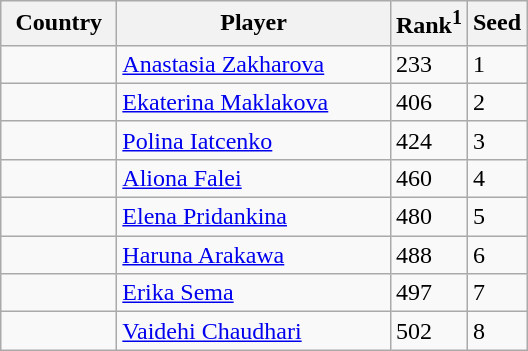<table class="sortable wikitable">
<tr>
<th width="70">Country</th>
<th width="175">Player</th>
<th>Rank<sup>1</sup></th>
<th>Seed</th>
</tr>
<tr>
<td></td>
<td><a href='#'>Anastasia Zakharova</a></td>
<td>233</td>
<td>1</td>
</tr>
<tr>
<td></td>
<td><a href='#'>Ekaterina Maklakova</a></td>
<td>406</td>
<td>2</td>
</tr>
<tr>
<td></td>
<td><a href='#'>Polina Iatcenko</a></td>
<td>424</td>
<td>3</td>
</tr>
<tr>
<td></td>
<td><a href='#'>Aliona Falei</a></td>
<td>460</td>
<td>4</td>
</tr>
<tr>
<td></td>
<td><a href='#'>Elena Pridankina</a></td>
<td>480</td>
<td>5</td>
</tr>
<tr>
<td></td>
<td><a href='#'>Haruna Arakawa</a></td>
<td>488</td>
<td>6</td>
</tr>
<tr>
<td></td>
<td><a href='#'>Erika Sema</a></td>
<td>497</td>
<td>7</td>
</tr>
<tr>
<td></td>
<td><a href='#'>Vaidehi Chaudhari</a></td>
<td>502</td>
<td>8</td>
</tr>
</table>
